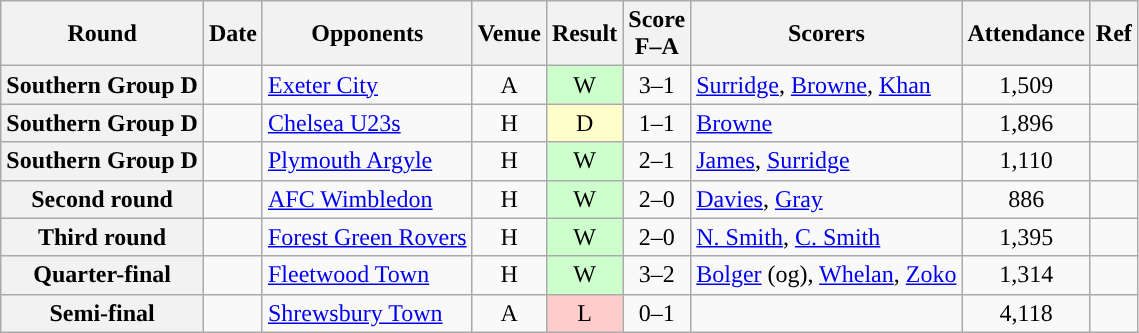<table class="wikitable plainrowheaders sortable" style="text-align:center">
<tr>
<th scope="col">Round</th>
<th scope="col">Date</th>
<th scope="col">Opponents</th>
<th scope="col">Venue</th>
<th scope="col">Result</th>
<th scope="col">Score<br>F–A</th>
<th scope="col" class="unsortable">Scorers</th>
<th scope="col">Attendance</th>
<th scope="col" class="unsortable">Ref</th>
</tr>
<tr>
<th scope="row">Southern Group D</th>
<td align="left"></td>
<td align="left"><a href='#'>Exeter City</a></td>
<td>A</td>
<td style="background-color:#CCFFCC">W</td>
<td>3–1</td>
<td align="left"><a href='#'>Surridge</a>, <a href='#'>Browne</a>, <a href='#'>Khan</a></td>
<td>1,509</td>
<td></td>
</tr>
<tr>
<th scope="row">Southern Group D</th>
<td align="left"></td>
<td align="left"><a href='#'>Chelsea U23s</a></td>
<td>H</td>
<td style="background-color:#FFFFCC">D</td>
<td>1–1</td>
<td align="left"><a href='#'>Browne</a></td>
<td>1,896</td>
<td></td>
</tr>
<tr>
<th scope="row">Southern Group D</th>
<td align="left"></td>
<td align="left"><a href='#'>Plymouth Argyle</a></td>
<td>H</td>
<td style="background-color:#CCFFCC">W</td>
<td>2–1</td>
<td align="left"><a href='#'>James</a>, <a href='#'>Surridge</a></td>
<td>1,110</td>
<td></td>
</tr>
<tr>
<th scope="row">Second round</th>
<td align="left"></td>
<td align="left"><a href='#'>AFC Wimbledon</a></td>
<td>H</td>
<td style="background-color:#CCFFCC">W</td>
<td>2–0</td>
<td align="left"><a href='#'>Davies</a>, <a href='#'>Gray</a></td>
<td>886</td>
<td></td>
</tr>
<tr>
<th scope="row">Third round</th>
<td align="left"></td>
<td align="left"><a href='#'>Forest Green Rovers</a></td>
<td>H</td>
<td style="background-color:#CCFFCC">W</td>
<td>2–0</td>
<td align="left"><a href='#'>N. Smith</a>, <a href='#'>C. Smith</a></td>
<td>1,395</td>
<td></td>
</tr>
<tr>
<th scope="row">Quarter-final</th>
<td align="left"></td>
<td align="left"><a href='#'>Fleetwood Town</a></td>
<td>H</td>
<td style="background-color:#CCFFCC">W</td>
<td>3–2</td>
<td align="left"><a href='#'>Bolger</a> (og), <a href='#'>Whelan</a>, <a href='#'>Zoko</a></td>
<td>1,314</td>
<td></td>
</tr>
<tr>
<th scope="row">Semi-final</th>
<td align="left"></td>
<td align="left"><a href='#'>Shrewsbury Town</a></td>
<td>A</td>
<td style="background-color:#FFCCCC">L</td>
<td>0–1</td>
<td align="left"></td>
<td>4,118</td>
<td></td>
</tr>
</table>
